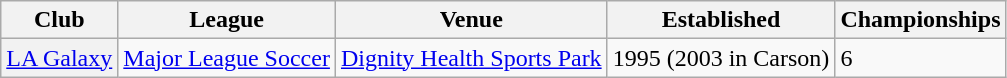<table class="wikitable">
<tr>
<th scope="col">Club</th>
<th scope="col">League</th>
<th scope="col">Venue</th>
<th scope="col">Established</th>
<th scope="col">Championships</th>
</tr>
<tr>
<th scope="row" style="font-weight:normal;text-align:left"><a href='#'>LA Galaxy</a></th>
<td><a href='#'>Major League Soccer</a></td>
<td><a href='#'>Dignity Health Sports Park</a></td>
<td>1995 (2003 in Carson)</td>
<td>6</td>
</tr>
</table>
